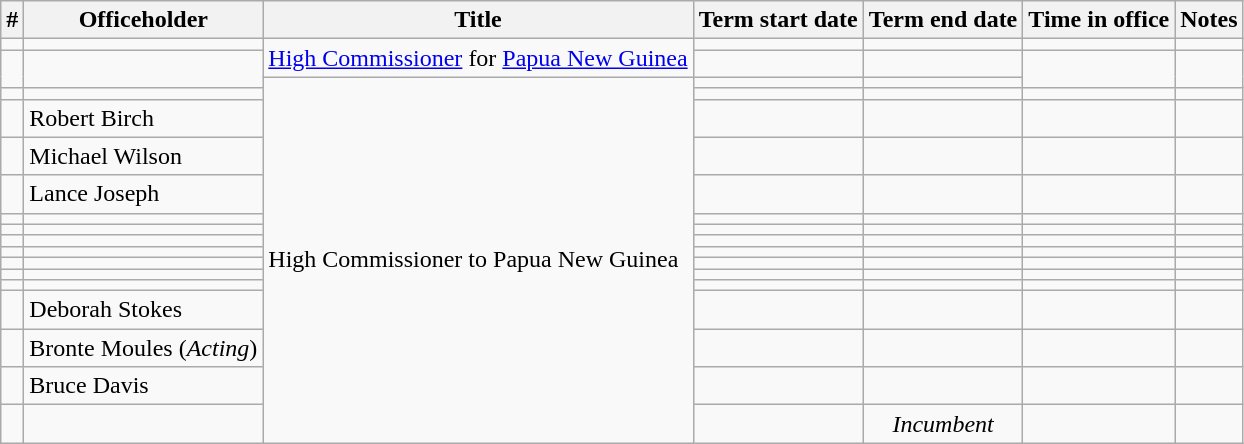<table class='wikitable sortable'>
<tr>
<th>#</th>
<th>Officeholder</th>
<th>Title</th>
<th>Term start date</th>
<th>Term end date</th>
<th>Time in office</th>
<th>Notes</th>
</tr>
<tr>
<td align=center></td>
<td></td>
<td rowspan=2><a href='#'>High Commissioner</a> for <a href='#'>Papua New Guinea</a></td>
<td align=center></td>
<td align=center></td>
<td align=right></td>
<td></td>
</tr>
<tr>
<td rowspan=2 align=center></td>
<td rowspan=2></td>
<td align=center></td>
<td align=center></td>
<td rowspan=2 align=right></td>
<td rowspan=2></td>
</tr>
<tr>
<td rowspan=16>High Commissioner to Papua New Guinea</td>
<td align=center></td>
<td align=center></td>
</tr>
<tr>
<td align=center></td>
<td></td>
<td align=center></td>
<td align=center></td>
<td align=right></td>
<td></td>
</tr>
<tr>
<td align=center></td>
<td>Robert Birch</td>
<td align=center></td>
<td align=center></td>
<td align=right></td>
<td></td>
</tr>
<tr>
<td align=center></td>
<td>Michael Wilson</td>
<td align=center></td>
<td align=center></td>
<td align=right></td>
<td></td>
</tr>
<tr>
<td align=center></td>
<td>Lance Joseph</td>
<td align=center></td>
<td align=center></td>
<td align=right></td>
<td></td>
</tr>
<tr>
<td align=center></td>
<td></td>
<td align=center></td>
<td align=center></td>
<td align=right></td>
<td></td>
</tr>
<tr>
<td align=center></td>
<td></td>
<td align=center></td>
<td align=center></td>
<td align=right></td>
<td></td>
</tr>
<tr>
<td align=center></td>
<td></td>
<td align=center></td>
<td align=center></td>
<td align=right></td>
<td></td>
</tr>
<tr>
<td align=center></td>
<td></td>
<td align=center></td>
<td align=center></td>
<td align=right></td>
<td></td>
</tr>
<tr>
<td align=center></td>
<td></td>
<td align=center></td>
<td align=center></td>
<td align=right></td>
<td></td>
</tr>
<tr>
<td align=center></td>
<td></td>
<td align=center></td>
<td align=center></td>
<td align=right></td>
<td></td>
</tr>
<tr>
<td align=center></td>
<td></td>
<td align=center></td>
<td align=center></td>
<td align=right></td>
<td></td>
</tr>
<tr>
<td align=center></td>
<td>Deborah Stokes</td>
<td align=center></td>
<td align=center></td>
<td align=right></td>
<td></td>
</tr>
<tr>
<td align=center></td>
<td>Bronte Moules (<em>Acting</em>)</td>
<td align=center></td>
<td align=center></td>
<td align=right></td>
<td></td>
</tr>
<tr>
<td align=center></td>
<td>Bruce Davis</td>
<td align=center></td>
<td align=center></td>
<td align=right><strong></strong></td>
<td></td>
</tr>
<tr>
<td align=center></td>
<td></td>
<td align=center></td>
<td align=center><em>Incumbent</em></td>
<td align=right></td>
<td></td>
</tr>
</table>
